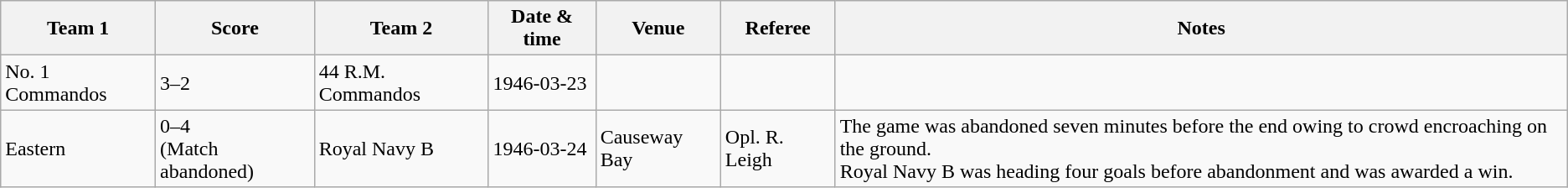<table class="wikitable">
<tr>
<th>Team 1</th>
<th>Score</th>
<th>Team 2</th>
<th>Date & time</th>
<th>Venue</th>
<th>Referee</th>
<th>Notes</th>
</tr>
<tr>
<td>No. 1 Commandos</td>
<td>3–2</td>
<td>44 R.M. Commandos</td>
<td>1946-03-23</td>
<td></td>
<td></td>
<td></td>
</tr>
<tr>
<td>Eastern</td>
<td>0–4<br>(Match abandoned)</td>
<td>Royal Navy B</td>
<td>1946-03-24</td>
<td>Causeway Bay</td>
<td>Opl. R. Leigh</td>
<td>The game was abandoned seven minutes before the end owing to crowd encroaching on the ground.<br> Royal Navy B was heading four goals before abandonment and was awarded a win.</td>
</tr>
</table>
